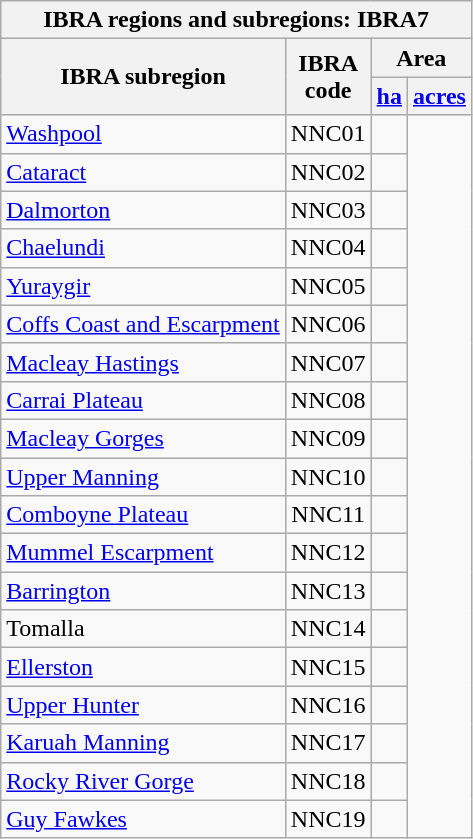<table class="wikitable sortable">
<tr>
<th colspan=5>IBRA regions and subregions: IBRA7</th>
</tr>
<tr>
<th rowspan=2 scope="col">IBRA subregion</th>
<th rowspan=2 scope="col">IBRA<br>code</th>
<th colspan=2 scope="col" class=unsortable>Area</th>
</tr>
<tr>
<th><a href='#'>ha</a></th>
<th><a href='#'>acres</a></th>
</tr>
<tr>
<td><a href='#'>Washpool</a></td>
<td align="center">NNC01</td>
<td></td>
</tr>
<tr>
<td><a href='#'>Cataract</a></td>
<td align="center">NNC02</td>
<td></td>
</tr>
<tr>
<td><a href='#'>Dalmorton</a></td>
<td align="center">NNC03</td>
<td></td>
</tr>
<tr>
<td><a href='#'>Chaelundi</a></td>
<td align="center">NNC04</td>
<td></td>
</tr>
<tr>
<td><a href='#'>Yuraygir</a></td>
<td align="center">NNC05</td>
<td></td>
</tr>
<tr>
<td><a href='#'>Coffs Coast and Escarpment</a></td>
<td align="center">NNC06</td>
<td></td>
</tr>
<tr>
<td><a href='#'>Macleay Hastings</a></td>
<td align="center">NNC07</td>
<td></td>
</tr>
<tr>
<td><a href='#'>Carrai Plateau</a></td>
<td align="center">NNC08</td>
<td></td>
</tr>
<tr>
<td><a href='#'>Macleay Gorges</a></td>
<td align="center">NNC09</td>
<td></td>
</tr>
<tr>
<td><a href='#'>Upper Manning</a></td>
<td align="center">NNC10</td>
<td></td>
</tr>
<tr>
<td><a href='#'>Comboyne Plateau</a></td>
<td align="center">NNC11</td>
<td></td>
</tr>
<tr>
<td><a href='#'>Mummel Escarpment</a></td>
<td align="center">NNC12</td>
<td></td>
</tr>
<tr>
<td><a href='#'>Barrington</a></td>
<td align="center">NNC13</td>
<td></td>
</tr>
<tr>
<td>Tomalla</td>
<td align="center">NNC14</td>
<td></td>
</tr>
<tr>
<td><a href='#'>Ellerston</a></td>
<td align="center">NNC15</td>
<td></td>
</tr>
<tr>
<td><a href='#'>Upper Hunter</a></td>
<td align="center">NNC16</td>
<td></td>
</tr>
<tr>
<td><a href='#'>Karuah Manning</a></td>
<td align="center">NNC17</td>
<td></td>
</tr>
<tr>
<td><a href='#'>Rocky River Gorge</a></td>
<td align="center">NNC18</td>
<td></td>
</tr>
<tr>
<td><a href='#'>Guy Fawkes</a></td>
<td align="center">NNC19</td>
<td></td>
</tr>
</table>
